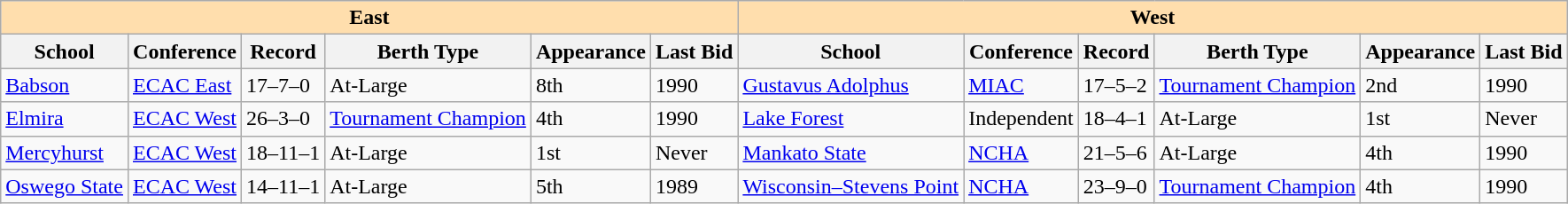<table class="wikitable">
<tr>
<th colspan="6" style="background:#ffdead;">East</th>
<th colspan="6" style="background:#ffdead;">West</th>
</tr>
<tr>
<th>School</th>
<th>Conference</th>
<th>Record</th>
<th>Berth Type</th>
<th>Appearance</th>
<th>Last Bid</th>
<th>School</th>
<th>Conference</th>
<th>Record</th>
<th>Berth Type</th>
<th>Appearance</th>
<th>Last Bid</th>
</tr>
<tr>
<td><a href='#'>Babson</a></td>
<td><a href='#'>ECAC East</a></td>
<td>17–7–0</td>
<td>At-Large</td>
<td>8th</td>
<td>1990</td>
<td><a href='#'>Gustavus Adolphus</a></td>
<td><a href='#'>MIAC</a></td>
<td>17–5–2</td>
<td><a href='#'>Tournament Champion</a></td>
<td>2nd</td>
<td>1990</td>
</tr>
<tr>
<td><a href='#'>Elmira</a></td>
<td><a href='#'>ECAC West</a></td>
<td>26–3–0</td>
<td><a href='#'>Tournament Champion</a></td>
<td>4th</td>
<td>1990</td>
<td><a href='#'>Lake Forest</a></td>
<td>Independent</td>
<td>18–4–1</td>
<td>At-Large</td>
<td>1st</td>
<td>Never</td>
</tr>
<tr>
<td><a href='#'>Mercyhurst</a></td>
<td><a href='#'>ECAC West</a></td>
<td>18–11–1</td>
<td>At-Large</td>
<td>1st</td>
<td>Never</td>
<td><a href='#'>Mankato State</a></td>
<td><a href='#'>NCHA</a></td>
<td>21–5–6</td>
<td>At-Large</td>
<td>4th</td>
<td>1990</td>
</tr>
<tr>
<td><a href='#'>Oswego State</a></td>
<td><a href='#'>ECAC West</a></td>
<td>14–11–1</td>
<td>At-Large</td>
<td>5th</td>
<td>1989</td>
<td><a href='#'>Wisconsin–Stevens Point</a></td>
<td><a href='#'>NCHA</a></td>
<td>23–9–0</td>
<td><a href='#'>Tournament Champion</a></td>
<td>4th</td>
<td>1990</td>
</tr>
</table>
